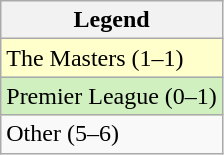<table class="wikitable">
<tr>
<th>Legend</th>
</tr>
<tr bgcolor="ffffcc">
<td>The Masters (1–1)</td>
</tr>
<tr bgcolor="d0f0c0">
<td>Premier League (0–1)</td>
</tr>
<tr>
<td>Other (5–6)</td>
</tr>
</table>
